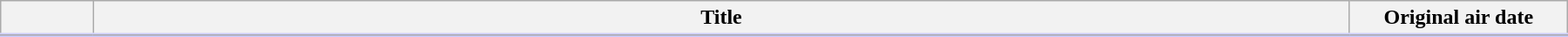<table class="plainrowheaders wikitable" style="width:95%; margin:auto; background:#FFF;">
<tr style="border-bottom: 3px solid #CCF;">
<th style="width:4em;"></th>
<th>Title</th>
<th style="width:10em;">Original air date</th>
</tr>
<tr>
</tr>
</table>
